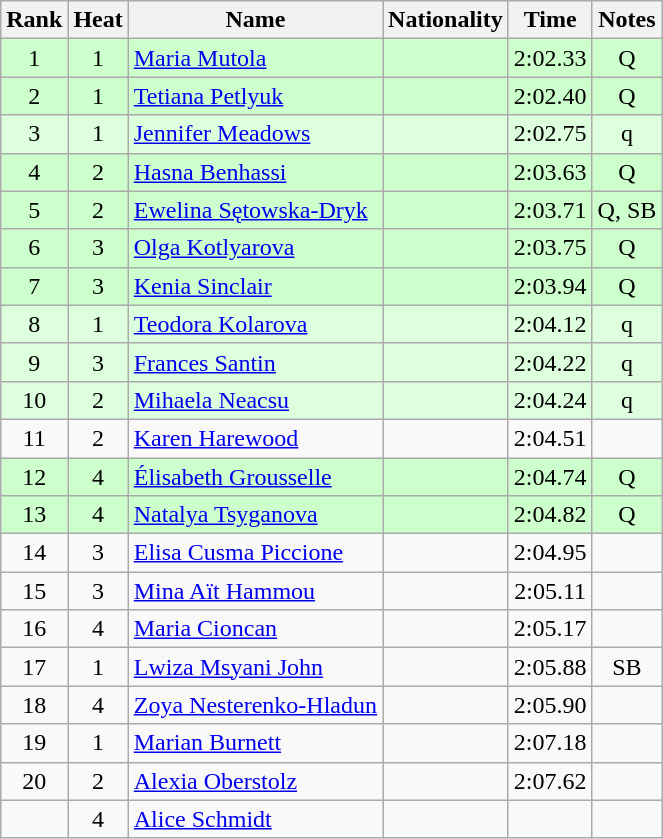<table class="wikitable sortable" style="text-align:center">
<tr>
<th>Rank</th>
<th>Heat</th>
<th>Name</th>
<th>Nationality</th>
<th>Time</th>
<th>Notes</th>
</tr>
<tr bgcolor=ccffcc>
<td>1</td>
<td>1</td>
<td align="left"><a href='#'>Maria Mutola</a></td>
<td align=left></td>
<td>2:02.33</td>
<td>Q</td>
</tr>
<tr bgcolor=ccffcc>
<td>2</td>
<td>1</td>
<td align="left"><a href='#'>Tetiana Petlyuk</a></td>
<td align=left></td>
<td>2:02.40</td>
<td>Q</td>
</tr>
<tr bgcolor=ddffdd>
<td>3</td>
<td>1</td>
<td align="left"><a href='#'>Jennifer Meadows</a></td>
<td align=left></td>
<td>2:02.75</td>
<td>q</td>
</tr>
<tr bgcolor=ccffcc>
<td>4</td>
<td>2</td>
<td align="left"><a href='#'>Hasna Benhassi</a></td>
<td align=left></td>
<td>2:03.63</td>
<td>Q</td>
</tr>
<tr bgcolor=ccffcc>
<td>5</td>
<td>2</td>
<td align="left"><a href='#'>Ewelina Sętowska-Dryk</a></td>
<td align=left></td>
<td>2:03.71</td>
<td>Q, SB</td>
</tr>
<tr bgcolor=ccffcc>
<td>6</td>
<td>3</td>
<td align="left"><a href='#'>Olga Kotlyarova</a></td>
<td align=left></td>
<td>2:03.75</td>
<td>Q</td>
</tr>
<tr bgcolor=ccffcc>
<td>7</td>
<td>3</td>
<td align="left"><a href='#'>Kenia Sinclair</a></td>
<td align=left></td>
<td>2:03.94</td>
<td>Q</td>
</tr>
<tr bgcolor=ddffdd>
<td>8</td>
<td>1</td>
<td align="left"><a href='#'>Teodora Kolarova</a></td>
<td align=left></td>
<td>2:04.12</td>
<td>q</td>
</tr>
<tr bgcolor=ddffdd>
<td>9</td>
<td>3</td>
<td align="left"><a href='#'>Frances Santin</a></td>
<td align=left></td>
<td>2:04.22</td>
<td>q</td>
</tr>
<tr bgcolor=ddffdd>
<td>10</td>
<td>2</td>
<td align="left"><a href='#'>Mihaela Neacsu</a></td>
<td align=left></td>
<td>2:04.24</td>
<td>q</td>
</tr>
<tr>
<td>11</td>
<td>2</td>
<td align="left"><a href='#'>Karen Harewood</a></td>
<td align=left></td>
<td>2:04.51</td>
<td></td>
</tr>
<tr bgcolor=ccffcc>
<td>12</td>
<td>4</td>
<td align="left"><a href='#'>Élisabeth Grousselle</a></td>
<td align=left></td>
<td>2:04.74</td>
<td>Q</td>
</tr>
<tr bgcolor=ccffcc>
<td>13</td>
<td>4</td>
<td align="left"><a href='#'>Natalya Tsyganova</a></td>
<td align=left></td>
<td>2:04.82</td>
<td>Q</td>
</tr>
<tr>
<td>14</td>
<td>3</td>
<td align="left"><a href='#'>Elisa Cusma Piccione</a></td>
<td align=left></td>
<td>2:04.95</td>
<td></td>
</tr>
<tr>
<td>15</td>
<td>3</td>
<td align="left"><a href='#'>Mina Aït Hammou</a></td>
<td align=left></td>
<td>2:05.11</td>
<td></td>
</tr>
<tr>
<td>16</td>
<td>4</td>
<td align="left"><a href='#'>Maria Cioncan</a></td>
<td align=left></td>
<td>2:05.17</td>
<td></td>
</tr>
<tr>
<td>17</td>
<td>1</td>
<td align="left"><a href='#'>Lwiza Msyani John</a></td>
<td align=left></td>
<td>2:05.88</td>
<td>SB</td>
</tr>
<tr>
<td>18</td>
<td>4</td>
<td align="left"><a href='#'>Zoya Nesterenko-Hladun</a></td>
<td align=left></td>
<td>2:05.90</td>
<td></td>
</tr>
<tr>
<td>19</td>
<td>1</td>
<td align="left"><a href='#'>Marian Burnett</a></td>
<td align=left></td>
<td>2:07.18</td>
<td></td>
</tr>
<tr>
<td>20</td>
<td>2</td>
<td align="left"><a href='#'>Alexia Oberstolz</a></td>
<td align=left></td>
<td>2:07.62</td>
<td></td>
</tr>
<tr>
<td></td>
<td>4</td>
<td align="left"><a href='#'>Alice Schmidt</a></td>
<td align=left></td>
<td></td>
<td></td>
</tr>
</table>
